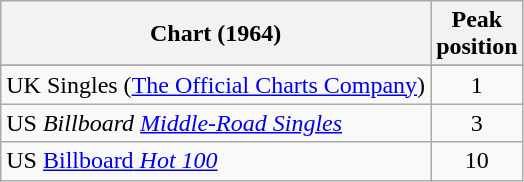<table class="wikitable sortable">
<tr>
<th>Chart (1964)</th>
<th>Peak<br>position</th>
</tr>
<tr>
</tr>
<tr>
<td>UK Singles (<a href='#'>The Official Charts Company</a>)</td>
<td align="center">1</td>
</tr>
<tr>
<td align="left">US <em>Billboard  <a href='#'>Middle-Road Singles</a></td>
<td align="center">3</td>
</tr>
<tr>
<td align="left">US <a href='#'></em>Billboard<em> Hot 100</a></td>
<td align="center">10</td>
</tr>
</table>
